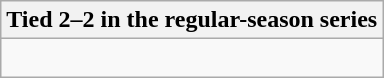<table class="wikitable collapsible collapsed">
<tr>
<th>Tied 2–2 in the regular-season series</th>
</tr>
<tr>
<td><br>


</td>
</tr>
</table>
